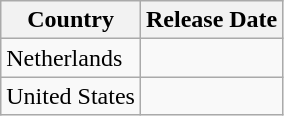<table class="wikitable">
<tr>
<th>Country</th>
<th>Release Date</th>
</tr>
<tr>
<td>Netherlands</td>
<td></td>
</tr>
<tr>
<td>United States</td>
<td></td>
</tr>
</table>
